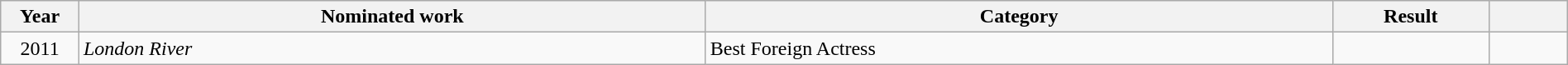<table class="wikitable" style="width:100%;">
<tr>
<th width=5%>Year</th>
<th style="width:40%;">Nominated work</th>
<th style="width:40%;">Category</th>
<th style="width:10%;">Result</th>
<th width=5%></th>
</tr>
<tr>
<td style="text-align:center;">2011</td>
<td style="text-align:left;"><em>London River</em></td>
<td>Best Foreign Actress</td>
<td></td>
<td style="text-align:center;"></td>
</tr>
</table>
